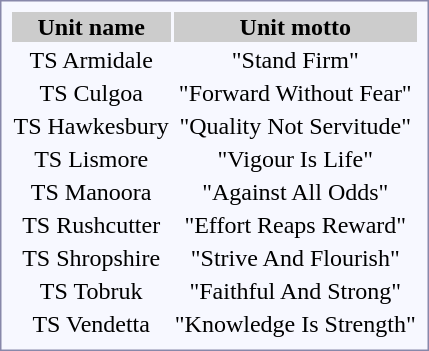<table class="mw-collapsible mw-collapsed" style="border:1px solid #8888aa; background:#f7f8ff; text-align:center; padding:5px;">
<tr style="background:#CCCCCC">
<th>Unit name</th>
<th>Unit motto</th>
</tr>
<tr>
<td>TS Armidale</td>
<td>"Stand Firm"</td>
</tr>
<tr>
<td>TS Culgoa</td>
<td>"Forward Without Fear"</td>
</tr>
<tr>
<td>TS Hawkesbury</td>
<td>"Quality Not Servitude"</td>
</tr>
<tr>
<td>TS Lismore</td>
<td>"Vigour Is Life"</td>
</tr>
<tr>
<td>TS Manoora</td>
<td>"Against All Odds"</td>
</tr>
<tr>
<td>TS Rushcutter</td>
<td>"Effort Reaps Reward"</td>
</tr>
<tr>
<td>TS Shropshire</td>
<td>"Strive And Flourish"</td>
</tr>
<tr>
<td>TS Tobruk</td>
<td>"Faithful And Strong"</td>
</tr>
<tr>
<td>TS Vendetta</td>
<td>"Knowledge Is Strength"</td>
</tr>
</table>
